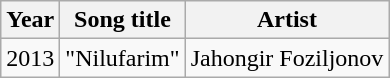<table class = "wikitable sortable">
<tr>
<th>Year</th>
<th>Song title</th>
<th>Artist</th>
</tr>
<tr>
<td>2013</td>
<td>"Nilufarim"</td>
<td>Jahongir Foziljonov</td>
</tr>
</table>
